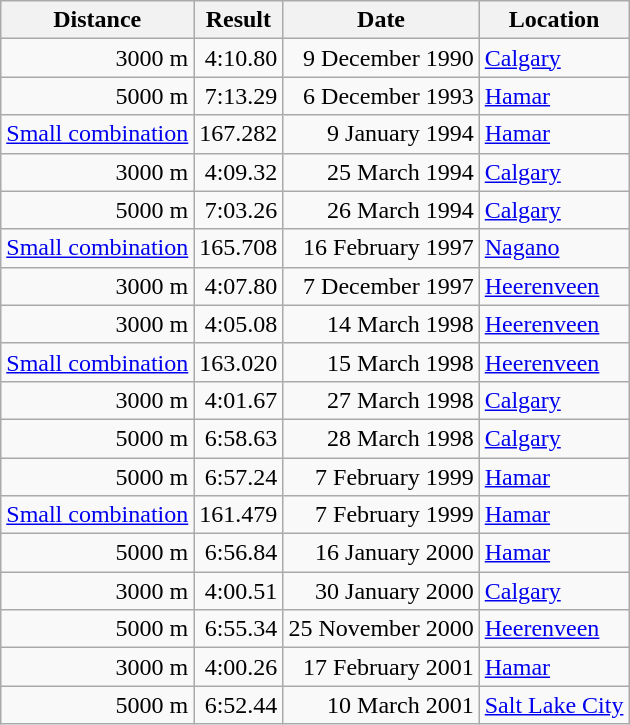<table class="wikitable">
<tr>
<th>Distance</th>
<th>Result</th>
<th>Date</th>
<th>Location</th>
</tr>
<tr align="right">
<td>3000 m</td>
<td>4:10.80</td>
<td>9 December 1990</td>
<td align="left"><a href='#'>Calgary</a></td>
</tr>
<tr align="right">
<td>5000 m</td>
<td>7:13.29</td>
<td>6 December 1993</td>
<td align="left"><a href='#'>Hamar</a></td>
</tr>
<tr align="right">
<td><a href='#'>Small combination</a></td>
<td>167.282</td>
<td>9 January 1994</td>
<td align="left"><a href='#'>Hamar</a></td>
</tr>
<tr align="right">
<td>3000 m</td>
<td>4:09.32</td>
<td>25 March 1994</td>
<td align="left"><a href='#'>Calgary</a></td>
</tr>
<tr align="right">
<td>5000 m</td>
<td>7:03.26</td>
<td>26 March 1994</td>
<td align="left"><a href='#'>Calgary</a></td>
</tr>
<tr align="right">
<td><a href='#'>Small combination</a></td>
<td>165.708</td>
<td>16 February 1997</td>
<td align="left"><a href='#'>Nagano</a></td>
</tr>
<tr align="right">
<td>3000 m</td>
<td>4:07.80</td>
<td>7 December 1997</td>
<td align="left"><a href='#'>Heerenveen</a></td>
</tr>
<tr align="right">
<td>3000 m</td>
<td>4:05.08</td>
<td>14 March 1998</td>
<td align="left"><a href='#'>Heerenveen</a></td>
</tr>
<tr align="right">
<td><a href='#'>Small combination</a></td>
<td>163.020</td>
<td>15 March 1998</td>
<td align="left"><a href='#'>Heerenveen</a></td>
</tr>
<tr align="right">
<td>3000 m</td>
<td>4:01.67</td>
<td>27 March 1998</td>
<td align="left"><a href='#'>Calgary</a></td>
</tr>
<tr align="right">
<td>5000 m</td>
<td>6:58.63</td>
<td>28 March 1998</td>
<td align="left"><a href='#'>Calgary</a></td>
</tr>
<tr align="right">
<td>5000 m</td>
<td>6:57.24</td>
<td>7 February 1999</td>
<td align="left"><a href='#'>Hamar</a></td>
</tr>
<tr align="right">
<td><a href='#'>Small combination</a></td>
<td>161.479</td>
<td>7 February 1999</td>
<td align="left"><a href='#'>Hamar</a></td>
</tr>
<tr align="right">
<td>5000 m</td>
<td>6:56.84</td>
<td>16 January 2000</td>
<td align="left"><a href='#'>Hamar</a></td>
</tr>
<tr align="right">
<td>3000 m</td>
<td>4:00.51</td>
<td>30 January 2000</td>
<td align="left"><a href='#'>Calgary</a></td>
</tr>
<tr align="right">
<td>5000 m</td>
<td>6:55.34</td>
<td>25 November 2000</td>
<td align="left"><a href='#'>Heerenveen</a></td>
</tr>
<tr align="right">
<td>3000 m</td>
<td>4:00.26</td>
<td>17 February 2001</td>
<td align="left"><a href='#'>Hamar</a></td>
</tr>
<tr align="right">
<td>5000 m</td>
<td>6:52.44</td>
<td>10 March 2001</td>
<td align="left"><a href='#'>Salt Lake City</a></td>
</tr>
</table>
